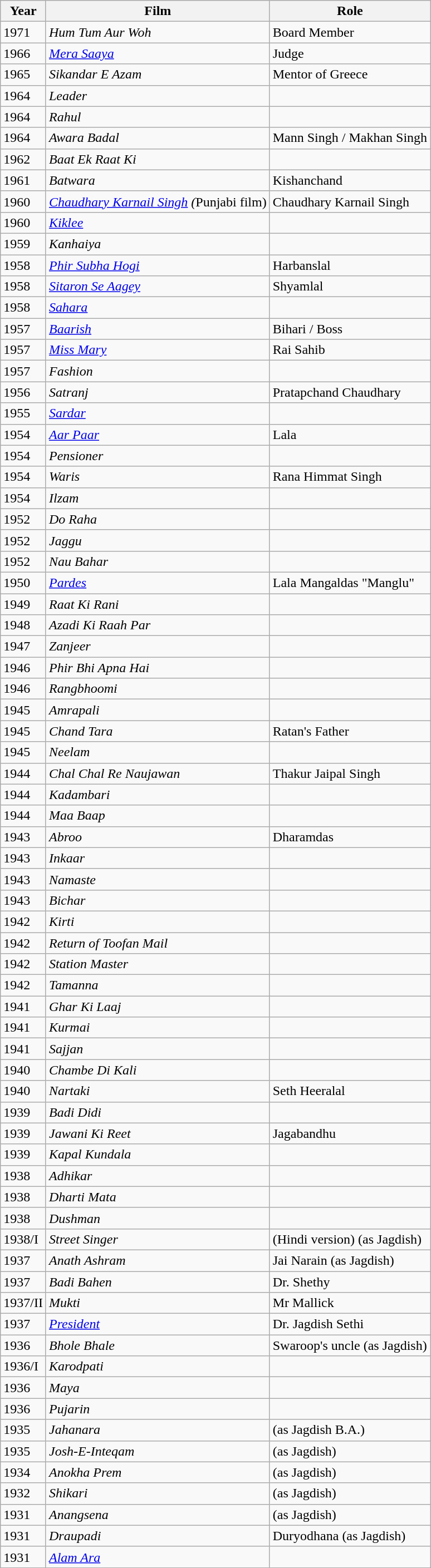<table class="wikitable sortable">
<tr>
<th>Year</th>
<th>Film</th>
<th>Role</th>
</tr>
<tr>
<td>1971</td>
<td><em>Hum Tum Aur Woh</em></td>
<td>Board Member</td>
</tr>
<tr>
<td>1966</td>
<td><em><a href='#'>Mera Saaya</a></em></td>
<td>Judge</td>
</tr>
<tr>
<td>1965</td>
<td><em>Sikandar E Azam</em></td>
<td>Mentor of Greece</td>
</tr>
<tr>
<td>1964</td>
<td><em>Leader</em></td>
<td></td>
</tr>
<tr>
<td>1964</td>
<td><em>Rahul</em></td>
<td></td>
</tr>
<tr>
<td>1964</td>
<td><em>Awara Badal</em></td>
<td>Mann Singh / Makhan Singh</td>
</tr>
<tr>
<td>1962</td>
<td><em>Baat Ek Raat Ki</em></td>
<td></td>
</tr>
<tr>
<td>1961</td>
<td><em>Batwara</em></td>
<td>Kishanchand</td>
</tr>
<tr>
<td>1960</td>
<td><em><a href='#'>Chaudhary Karnail Singh</a> (</em>Punjabi film)</td>
<td>Chaudhary Karnail Singh</td>
</tr>
<tr>
<td>1960</td>
<td><em><a href='#'>Kiklee</a></em></td>
<td></td>
</tr>
<tr>
<td>1959</td>
<td><em>Kanhaiya</em></td>
<td></td>
</tr>
<tr>
<td>1958</td>
<td><em><a href='#'>Phir Subha Hogi</a></em></td>
<td>Harbanslal</td>
</tr>
<tr>
<td>1958</td>
<td><em><a href='#'>Sitaron Se Aagey</a></em></td>
<td>Shyamlal</td>
</tr>
<tr>
<td>1958</td>
<td><em><a href='#'>Sahara</a></em></td>
<td></td>
</tr>
<tr>
<td>1957</td>
<td><em><a href='#'>Baarish</a></em></td>
<td>Bihari / Boss</td>
</tr>
<tr>
<td>1957</td>
<td><em><a href='#'>Miss Mary</a></em></td>
<td>Rai Sahib</td>
</tr>
<tr>
<td>1957</td>
<td><em>Fashion</em></td>
<td></td>
</tr>
<tr>
<td>1956</td>
<td><em>Satranj</em></td>
<td>Pratapchand Chaudhary</td>
</tr>
<tr>
<td>1955</td>
<td><em><a href='#'>Sardar</a></em></td>
<td></td>
</tr>
<tr>
<td>1954</td>
<td><em><a href='#'>Aar Paar</a></em></td>
<td>Lala</td>
</tr>
<tr>
<td>1954</td>
<td><em>Pensioner</em></td>
<td></td>
</tr>
<tr>
<td>1954</td>
<td><em>Waris</em></td>
<td>Rana Himmat Singh</td>
</tr>
<tr>
<td>1954</td>
<td><em>Ilzam</em></td>
<td></td>
</tr>
<tr>
<td>1952</td>
<td><em>Do Raha</em></td>
<td></td>
</tr>
<tr>
<td>1952</td>
<td><em>Jaggu</em></td>
<td></td>
</tr>
<tr>
<td>1952</td>
<td><em>Nau Bahar</em></td>
<td></td>
</tr>
<tr>
<td>1950</td>
<td><em><a href='#'>Pardes</a></em></td>
<td>Lala Mangaldas "Manglu"</td>
</tr>
<tr>
<td>1949</td>
<td><em>Raat Ki Rani</em></td>
<td></td>
</tr>
<tr>
<td>1948</td>
<td><em>Azadi Ki Raah Par</em></td>
<td></td>
</tr>
<tr>
<td>1947</td>
<td><em>Zanjeer</em></td>
<td></td>
</tr>
<tr>
<td>1946</td>
<td><em>Phir Bhi Apna Hai</em></td>
<td></td>
</tr>
<tr>
<td>1946</td>
<td><em>Rangbhoomi</em></td>
<td></td>
</tr>
<tr>
<td>1945</td>
<td><em>Amrapali</em></td>
<td></td>
</tr>
<tr>
<td>1945</td>
<td><em>Chand Tara</em></td>
<td>Ratan's Father</td>
</tr>
<tr>
<td>1945</td>
<td><em>Neelam</em></td>
<td></td>
</tr>
<tr>
<td>1944</td>
<td><em>Chal Chal Re Naujawan</em></td>
<td>Thakur Jaipal Singh</td>
</tr>
<tr>
<td>1944</td>
<td><em>Kadambari</em></td>
<td></td>
</tr>
<tr>
<td>1944</td>
<td><em>Maa Baap</em></td>
<td></td>
</tr>
<tr>
<td>1943</td>
<td><em>Abroo</em></td>
<td>Dharamdas</td>
</tr>
<tr>
<td>1943</td>
<td><em>Inkaar</em></td>
<td></td>
</tr>
<tr>
<td>1943</td>
<td><em>Namaste</em></td>
<td></td>
</tr>
<tr>
<td>1943</td>
<td><em>Bichar</em></td>
<td></td>
</tr>
<tr>
<td>1942</td>
<td><em>Kirti</em></td>
<td></td>
</tr>
<tr>
<td>1942</td>
<td><em>Return of Toofan Mail</em></td>
<td></td>
</tr>
<tr>
<td>1942</td>
<td><em>Station Master</em></td>
<td></td>
</tr>
<tr>
<td>1942</td>
<td><em>Tamanna</em></td>
<td></td>
</tr>
<tr>
<td>1941</td>
<td><em>Ghar Ki Laaj</em></td>
<td></td>
</tr>
<tr>
<td>1941</td>
<td><em>Kurmai</em></td>
<td></td>
</tr>
<tr>
<td>1941</td>
<td><em>Sajjan</em></td>
<td></td>
</tr>
<tr>
<td>1940</td>
<td><em>Chambe Di Kali</em></td>
<td></td>
</tr>
<tr>
<td>1940</td>
<td><em>Nartaki</em></td>
<td>Seth Heeralal</td>
</tr>
<tr>
<td>1939</td>
<td><em>Badi Didi</em></td>
<td></td>
</tr>
<tr>
<td>1939</td>
<td><em>Jawani Ki Reet</em></td>
<td>Jagabandhu</td>
</tr>
<tr>
<td>1939</td>
<td><em>Kapal Kundala</em></td>
<td></td>
</tr>
<tr>
<td>1938</td>
<td><em>Adhikar</em></td>
<td></td>
</tr>
<tr>
<td>1938</td>
<td><em>Dharti Mata</em></td>
<td></td>
</tr>
<tr>
<td>1938</td>
<td><em>Dushman</em></td>
<td></td>
</tr>
<tr>
<td>1938/I</td>
<td><em>Street Singer</em></td>
<td>(Hindi version) (as Jagdish)</td>
</tr>
<tr>
<td>1937</td>
<td><em>Anath Ashram</em></td>
<td>Jai Narain (as Jagdish)</td>
</tr>
<tr>
<td>1937</td>
<td><em>Badi Bahen</em></td>
<td>Dr. Shethy</td>
</tr>
<tr>
<td>1937/II</td>
<td><em>Mukti</em></td>
<td>Mr Mallick</td>
</tr>
<tr>
<td>1937</td>
<td><em><a href='#'>President</a></em></td>
<td>Dr. Jagdish Sethi</td>
</tr>
<tr>
<td>1936</td>
<td><em>Bhole Bhale</em></td>
<td>Swaroop's uncle (as Jagdish)</td>
</tr>
<tr>
<td>1936/I</td>
<td><em>Karodpati</em></td>
<td></td>
</tr>
<tr>
<td>1936</td>
<td><em>Maya</em></td>
<td></td>
</tr>
<tr>
<td>1936</td>
<td><em>Pujarin</em></td>
<td></td>
</tr>
<tr>
<td>1935</td>
<td><em>Jahanara</em></td>
<td>(as Jagdish B.A.)</td>
</tr>
<tr>
<td>1935</td>
<td><em>Josh-E-Inteqam</em></td>
<td>(as Jagdish)</td>
</tr>
<tr>
<td>1934</td>
<td><em>Anokha Prem</em></td>
<td>(as Jagdish)</td>
</tr>
<tr>
<td>1932</td>
<td><em>Shikari</em></td>
<td>(as Jagdish)</td>
</tr>
<tr>
<td>1931</td>
<td><em>Anangsena</em></td>
<td>(as Jagdish)</td>
</tr>
<tr>
<td>1931</td>
<td><em>Draupadi</em></td>
<td>Duryodhana (as Jagdish)</td>
</tr>
<tr>
<td>1931</td>
<td><em><a href='#'>Alam Ara</a></em></td>
<td></td>
</tr>
</table>
